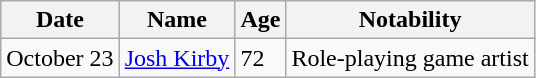<table class="wikitable">
<tr>
<th>Date</th>
<th>Name</th>
<th>Age</th>
<th>Notability</th>
</tr>
<tr>
<td>October 23</td>
<td><a href='#'>Josh Kirby</a></td>
<td>72</td>
<td>Role-playing game artist</td>
</tr>
</table>
